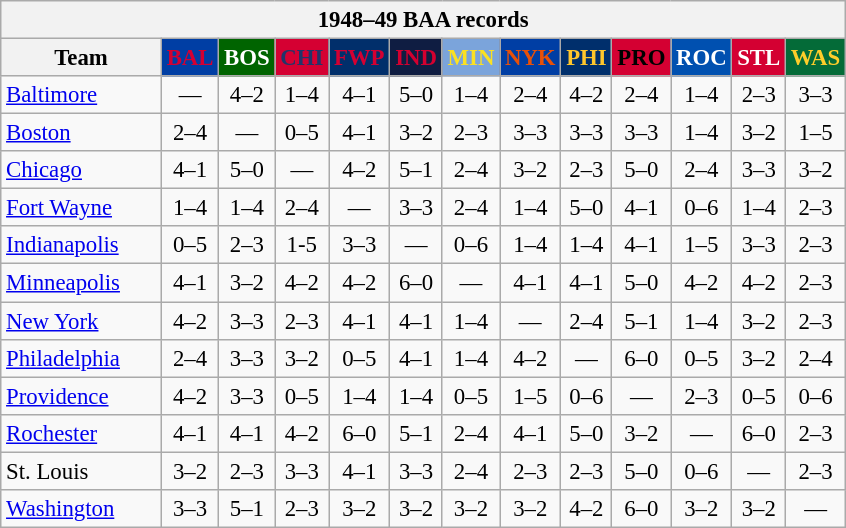<table class="wikitable" style="font-size:95%; text-align:center;">
<tr>
<th colspan=14>1948–49 BAA records</th>
</tr>
<tr>
<th width=100>Team</th>
<th style="background:#003EA4;color:#D30032;width=35">BAL</th>
<th style="background:#006400;color:#FFFFFF;width=35">BOS</th>
<th style="background:#D50032;color:#22356A;width=35">CHI</th>
<th style="background:#012F6B;color:#D40032;width=35">FWP</th>
<th style="background:#0F1D42;color:#D40030;width=35">IND</th>
<th style="background:#7BA4DB;color:#FBE122;width=35">MIN</th>
<th style="background:#003EA4;color:#E85109;width=35">NYK</th>
<th style="background:#002F6C;color:#FFC72C;width=35">PHI</th>
<th style="background:#D40032;color:#000000;width=35">PRO</th>
<th style="background:#0050B0;color:#FFFFFF;width=35">ROC</th>
<th style="background:#D40032;color:#FFFFFF;width=35">STL</th>
<th style="background:#046B38;color:#FECD2A;width=35">WAS</th>
</tr>
<tr>
<td style="text-align:left;"><a href='#'>Baltimore</a></td>
<td>—</td>
<td>4–2</td>
<td>1–4</td>
<td>4–1</td>
<td>5–0</td>
<td>1–4</td>
<td>2–4</td>
<td>4–2</td>
<td>2–4</td>
<td>1–4</td>
<td>2–3</td>
<td>3–3</td>
</tr>
<tr>
<td style="text-align:left;"><a href='#'>Boston</a></td>
<td>2–4</td>
<td>—</td>
<td>0–5</td>
<td>4–1</td>
<td>3–2</td>
<td>2–3</td>
<td>3–3</td>
<td>3–3</td>
<td>3–3</td>
<td>1–4</td>
<td>3–2</td>
<td>1–5</td>
</tr>
<tr>
<td style="text-align:left;"><a href='#'>Chicago</a></td>
<td>4–1</td>
<td>5–0</td>
<td>—</td>
<td>4–2</td>
<td>5–1</td>
<td>2–4</td>
<td>3–2</td>
<td>2–3</td>
<td>5–0</td>
<td>2–4</td>
<td>3–3</td>
<td>3–2</td>
</tr>
<tr>
<td style="text-align:left;"><a href='#'>Fort Wayne</a></td>
<td>1–4</td>
<td>1–4</td>
<td>2–4</td>
<td>—</td>
<td>3–3</td>
<td>2–4</td>
<td>1–4</td>
<td>5–0</td>
<td>4–1</td>
<td>0–6</td>
<td>1–4</td>
<td>2–3</td>
</tr>
<tr>
<td style="text-align:left;"><a href='#'>Indianapolis</a></td>
<td>0–5</td>
<td>2–3</td>
<td>1-5</td>
<td>3–3</td>
<td>—</td>
<td>0–6</td>
<td>1–4</td>
<td>1–4</td>
<td>4–1</td>
<td>1–5</td>
<td>3–3</td>
<td>2–3</td>
</tr>
<tr>
<td style="text-align:left;"><a href='#'>Minneapolis</a></td>
<td>4–1</td>
<td>3–2</td>
<td>4–2</td>
<td>4–2</td>
<td>6–0</td>
<td>—</td>
<td>4–1</td>
<td>4–1</td>
<td>5–0</td>
<td>4–2</td>
<td>4–2</td>
<td>2–3</td>
</tr>
<tr>
<td style="text-align:left;"><a href='#'>New York</a></td>
<td>4–2</td>
<td>3–3</td>
<td>2–3</td>
<td>4–1</td>
<td>4–1</td>
<td>1–4</td>
<td>—</td>
<td>2–4</td>
<td>5–1</td>
<td>1–4</td>
<td>3–2</td>
<td>2–3</td>
</tr>
<tr>
<td style="text-align:left;"><a href='#'>Philadelphia</a></td>
<td>2–4</td>
<td>3–3</td>
<td>3–2</td>
<td>0–5</td>
<td>4–1</td>
<td>1–4</td>
<td>4–2</td>
<td>—</td>
<td>6–0</td>
<td>0–5</td>
<td>3–2</td>
<td>2–4</td>
</tr>
<tr>
<td style="text-align:left;"><a href='#'>Providence</a></td>
<td>4–2</td>
<td>3–3</td>
<td>0–5</td>
<td>1–4</td>
<td>1–4</td>
<td>0–5</td>
<td>1–5</td>
<td>0–6</td>
<td>—</td>
<td>2–3</td>
<td>0–5</td>
<td>0–6</td>
</tr>
<tr>
<td style="text-align:left;"><a href='#'>Rochester</a></td>
<td>4–1</td>
<td>4–1</td>
<td>4–2</td>
<td>6–0</td>
<td>5–1</td>
<td>2–4</td>
<td>4–1</td>
<td>5–0</td>
<td>3–2</td>
<td>—</td>
<td>6–0</td>
<td>2–3</td>
</tr>
<tr>
<td style="text-align:left;">St. Louis</td>
<td>3–2</td>
<td>2–3</td>
<td>3–3</td>
<td>4–1</td>
<td>3–3</td>
<td>2–4</td>
<td>2–3</td>
<td>2–3</td>
<td>5–0</td>
<td>0–6</td>
<td>—</td>
<td>2–3</td>
</tr>
<tr>
<td style="text-align:left;"><a href='#'>Washington</a></td>
<td>3–3</td>
<td>5–1</td>
<td>2–3</td>
<td>3–2</td>
<td>3–2</td>
<td>3–2</td>
<td>3–2</td>
<td>4–2</td>
<td>6–0</td>
<td>3–2</td>
<td>3–2</td>
<td>—</td>
</tr>
</table>
